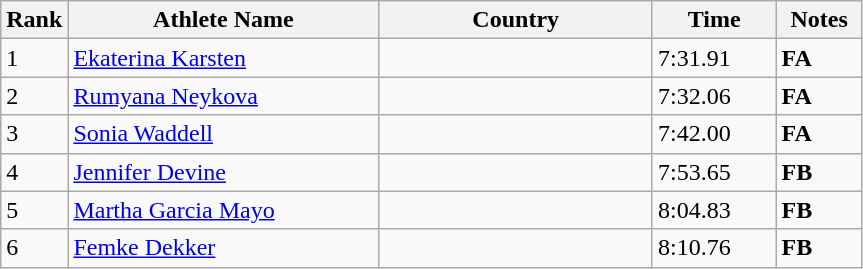<table class="wikitable sortable">
<tr>
<th width=25>Rank</th>
<th width=200>Athlete Name</th>
<th width=175>Country</th>
<th width=75>Time</th>
<th width=50>Notes</th>
</tr>
<tr>
<td>1</td>
<td><a href='#'>Ekaterina Karsten</a></td>
<td></td>
<td>7:31.91</td>
<td><strong>FA</strong></td>
</tr>
<tr>
<td>2</td>
<td><a href='#'>Rumyana Neykova</a></td>
<td></td>
<td>7:32.06</td>
<td><strong>FA</strong></td>
</tr>
<tr>
<td>3</td>
<td><a href='#'>Sonia Waddell</a></td>
<td></td>
<td>7:42.00</td>
<td><strong>FA</strong></td>
</tr>
<tr>
<td>4</td>
<td><a href='#'>Jennifer Devine</a></td>
<td></td>
<td>7:53.65</td>
<td><strong>FB</strong></td>
</tr>
<tr>
<td>5</td>
<td><a href='#'>Martha Garcia Mayo</a></td>
<td></td>
<td>8:04.83</td>
<td><strong>FB</strong></td>
</tr>
<tr>
<td>6</td>
<td><a href='#'>Femke Dekker</a></td>
<td></td>
<td>8:10.76</td>
<td><strong>FB</strong></td>
</tr>
</table>
